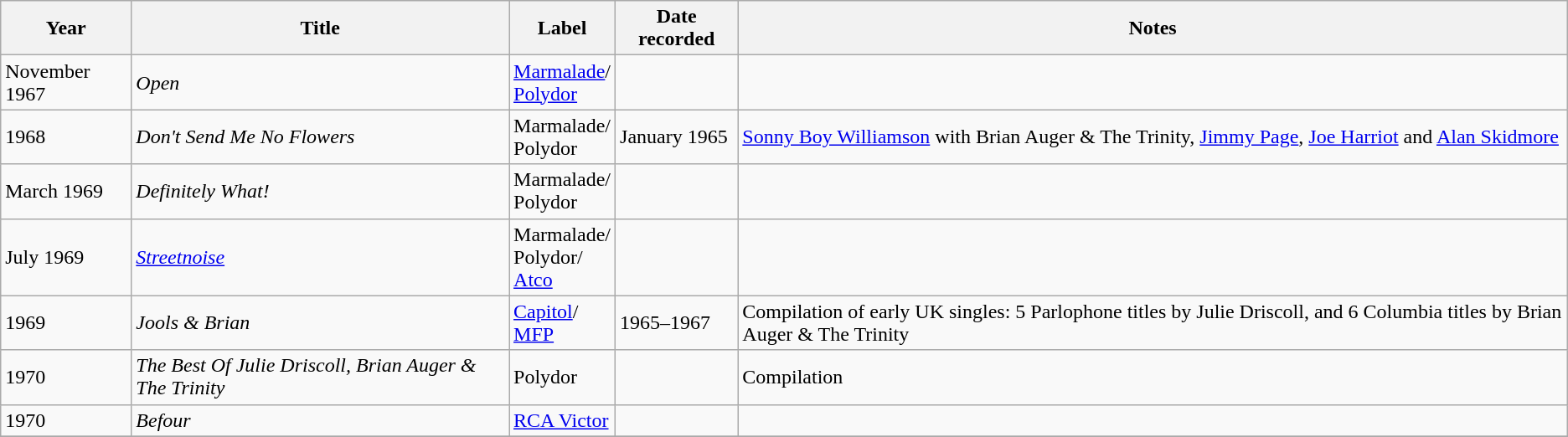<table class="wikitable sortable">
<tr>
<th>Year</th>
<th>Title</th>
<th>Label</th>
<th>Date recorded</th>
<th>Notes</th>
</tr>
<tr>
<td>November 1967</td>
<td><em>Open</em></td>
<td><a href='#'>Marmalade</a>/<br><a href='#'>Polydor</a></td>
<td></td>
</tr>
<tr>
<td>1968</td>
<td><em>Don't Send Me No Flowers</em></td>
<td>Marmalade/<br>Polydor</td>
<td>January 1965</td>
<td><a href='#'>Sonny Boy Williamson</a> with Brian Auger & The Trinity, <a href='#'>Jimmy Page</a>, <a href='#'>Joe Harriot</a> and <a href='#'>Alan Skidmore</a></td>
</tr>
<tr>
<td>March 1969</td>
<td><em>Definitely What!</em></td>
<td>Marmalade/<br>Polydor</td>
<td></td>
</tr>
<tr>
<td>July 1969</td>
<td><em><a href='#'>Streetnoise</a></em></td>
<td>Marmalade/<br>Polydor/<br><a href='#'>Atco</a></td>
<td></td>
<td></td>
</tr>
<tr>
<td>1969</td>
<td><em>Jools & Brian</em></td>
<td><a href='#'>Capitol</a>/<br><a href='#'>MFP</a></td>
<td>1965–1967</td>
<td>Compilation of early UK singles: 5 Parlophone titles by Julie Driscoll, and 6 Columbia titles by Brian Auger & The Trinity</td>
</tr>
<tr>
<td>1970</td>
<td><em>The Best Of Julie Driscoll, Brian Auger & The Trinity</em></td>
<td>Polydor</td>
<td></td>
<td>Compilation<br></td>
</tr>
<tr>
<td>1970</td>
<td><em>Befour</em></td>
<td><a href='#'>RCA Victor</a></td>
<td></td>
<td></td>
</tr>
<tr>
</tr>
</table>
